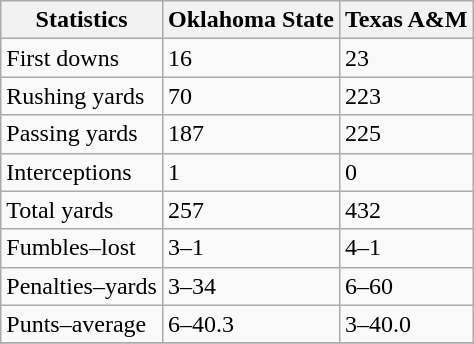<table class="wikitable">
<tr>
<th>Statistics</th>
<th>Oklahoma State</th>
<th>Texas A&M</th>
</tr>
<tr>
<td>First downs</td>
<td>16</td>
<td>23</td>
</tr>
<tr>
<td>Rushing yards</td>
<td>70</td>
<td>223</td>
</tr>
<tr>
<td>Passing yards</td>
<td>187</td>
<td>225</td>
</tr>
<tr>
<td>Interceptions</td>
<td>1</td>
<td>0</td>
</tr>
<tr>
<td>Total yards</td>
<td>257</td>
<td>432</td>
</tr>
<tr>
<td>Fumbles–lost</td>
<td>3–1</td>
<td>4–1</td>
</tr>
<tr>
<td>Penalties–yards</td>
<td>3–34</td>
<td>6–60</td>
</tr>
<tr>
<td>Punts–average</td>
<td>6–40.3</td>
<td>3–40.0</td>
</tr>
<tr>
</tr>
</table>
